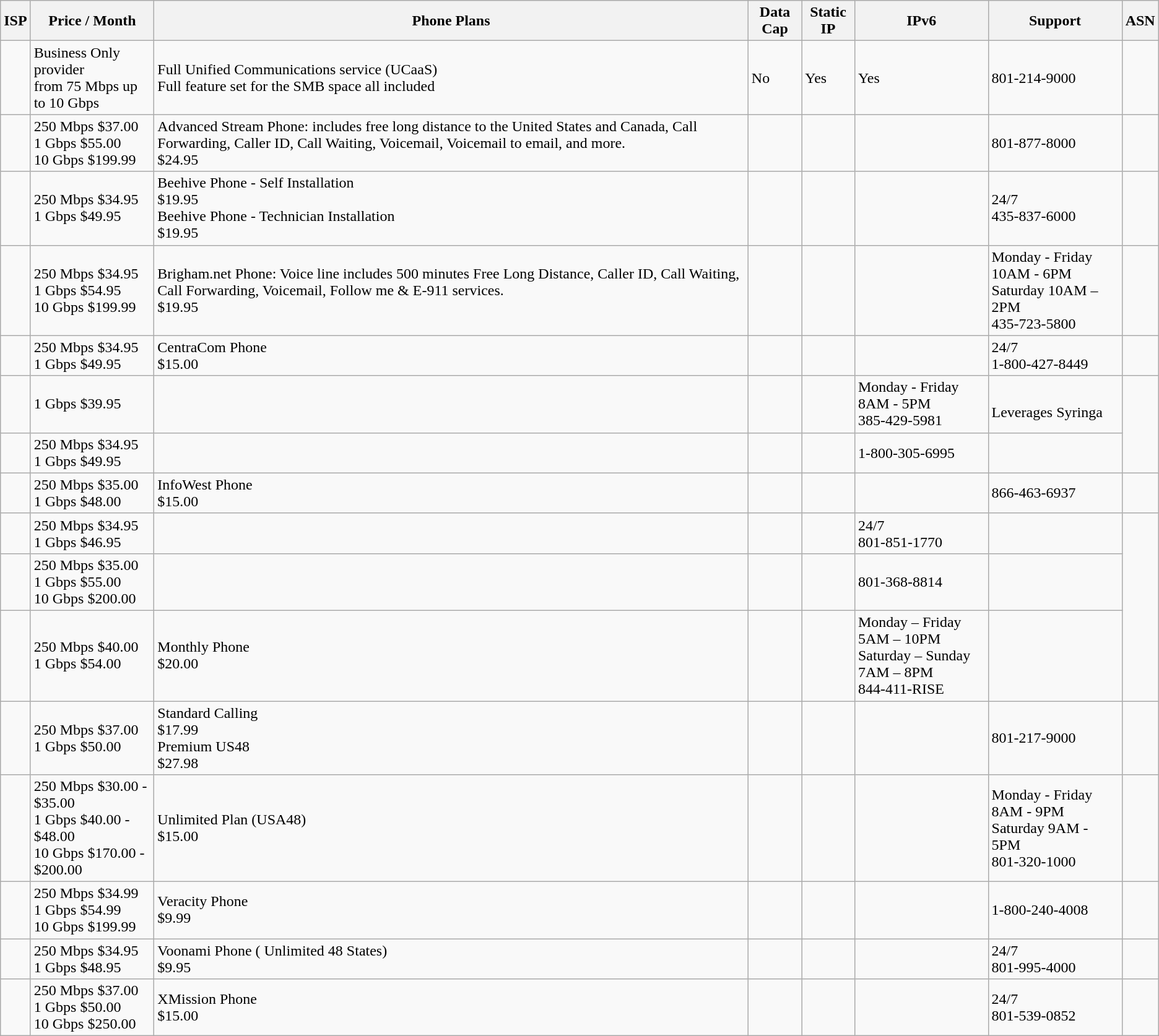<table class="wikitable col2center col6center col7center sticky-header">
<tr>
<th>ISP</th>
<th>Price / Month</th>
<th>Phone Plans</th>
<th>Data Cap</th>
<th>Static IP</th>
<th>IPv6</th>
<th>Support</th>
<th>ASN</th>
</tr>
<tr>
<td></td>
<td>Business Only provider<br>from 75 Mbps up to 10 Gbps</td>
<td>Full Unified Communications service (UCaaS)<br>Full feature set for the SMB space all included</td>
<td>No</td>
<td>Yes</td>
<td>Yes</td>
<td>801-214-9000</td>
<td></td>
</tr>
<tr>
<td></td>
<td>250 Mbps $37.00<br>1 Gbps $55.00<br>10 Gbps $199.99</td>
<td>Advanced Stream Phone: includes free long distance to the United States and Canada, Call Forwarding, Caller ID, Call Waiting, Voicemail, Voicemail to email, and more.<br>$24.95</td>
<td></td>
<td></td>
<td></td>
<td>801-877-8000</td>
<td></td>
</tr>
<tr>
<td></td>
<td>250 Mbps $34.95<br>1 Gbps $49.95</td>
<td>Beehive Phone - Self Installation<br>$19.95<br>Beehive Phone - Technician Installation<br>$19.95</td>
<td></td>
<td></td>
<td></td>
<td>24/7<br>435-837-6000</td>
<td></td>
</tr>
<tr>
<td></td>
<td>250 Mbps $34.95<br>1 Gbps $54.95<br>10 Gbps $199.99</td>
<td>Brigham.net Phone: Voice line includes 500 minutes Free Long Distance, Caller ID, Call Waiting, Call Forwarding, Voicemail, Follow me & E-911 services.<br>$19.95</td>
<td></td>
<td></td>
<td></td>
<td>Monday - Friday 10AM - 6PM<br>Saturday 10AM – 2PM<br>435-723-5800</td>
<td></td>
</tr>
<tr>
<td></td>
<td>250 Mbps $34.95<br>1 Gbps $49.95</td>
<td>CentraCom Phone<br>$15.00</td>
<td></td>
<td></td>
<td></td>
<td>24/7<br>1-800-427-8449</td>
<td></td>
</tr>
<tr>
<td></td>
<td>1 Gbps $39.95</td>
<td></td>
<td></td>
<td></td>
<td>Monday - Friday<br>8AM - 5PM<br>385-429-5981</td>
<td><br> Leverages Syringa</td>
</tr>
<tr>
<td></td>
<td>250 Mbps $34.95<br>1 Gbps $49.95</td>
<td></td>
<td></td>
<td></td>
<td>1-800-305-6995</td>
<td></td>
</tr>
<tr>
<td></td>
<td>250 Mbps $35.00<br>1 Gbps $48.00</td>
<td>InfoWest Phone<br>$15.00</td>
<td></td>
<td></td>
<td></td>
<td>866-463-6937</td>
<td></td>
</tr>
<tr>
<td></td>
<td>250 Mbps $34.95<br>1 Gbps $46.95</td>
<td></td>
<td></td>
<td></td>
<td>24/7<br>801-851-1770</td>
<td></td>
</tr>
<tr>
<td></td>
<td>250 Mbps $35.00<br>1 Gbps $55.00<br>10 Gbps $200.00</td>
<td></td>
<td></td>
<td></td>
<td>801-368-8814</td>
<td></td>
</tr>
<tr>
<td></td>
<td>250 Mbps $40.00<br>1 Gbps $54.00</td>
<td>Monthly Phone<br>$20.00</td>
<td></td>
<td></td>
<td>Monday – Friday 5AM – 10PM<br>Saturday – Sunday 7AM – 8PM<br>844-411-RISE</td>
<td></td>
</tr>
<tr>
<td></td>
<td>250 Mbps $37.00<br>1 Gbps $50.00</td>
<td>Standard Calling<br>$17.99<br>Premium US48<br>$27.98</td>
<td></td>
<td></td>
<td></td>
<td>801-217-9000</td>
<td></td>
</tr>
<tr>
<td></td>
<td>250 Mbps $30.00 - $35.00<br>1 Gbps $40.00 - $48.00<br>10 Gbps $170.00 - $200.00</td>
<td>Unlimited Plan (USA48)<br>$15.00</td>
<td></td>
<td></td>
<td></td>
<td>Monday - Friday 8AM - 9PM<br>Saturday 9AM - 5PM<br>801-320-1000</td>
<td></td>
</tr>
<tr>
<td></td>
<td>250 Mbps $34.99<br>1 Gbps $54.99<br>10 Gbps $199.99</td>
<td>Veracity Phone<br>$9.99</td>
<td></td>
<td></td>
<td></td>
<td>1-800-240-4008</td>
<td></td>
</tr>
<tr>
<td></td>
<td>250 Mbps $34.95<br>1 Gbps $48.95</td>
<td>Voonami Phone ( Unlimited 48 States)<br>$9.95</td>
<td></td>
<td></td>
<td></td>
<td>24/7<br>801-995-4000</td>
<td></td>
</tr>
<tr>
<td></td>
<td>250 Mbps $37.00<br>1 Gbps $50.00<br>10 Gbps $250.00</td>
<td>XMission Phone<br>$15.00</td>
<td></td>
<td></td>
<td></td>
<td>24/7<br>801-539-0852</td>
<td></td>
</tr>
</table>
